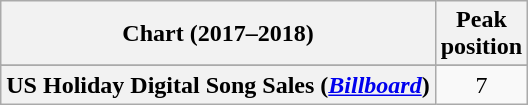<table class="wikitable sortable plainrowheaders" style="text-align:center">
<tr>
<th scope="col">Chart (2017–2018)</th>
<th scope="col">Peak<br>position</th>
</tr>
<tr>
</tr>
<tr>
<th scope="row">US Holiday Digital Song Sales (<a href='#'><em>Billboard</em></a>)</th>
<td style="text-align:center">7</td>
</tr>
</table>
